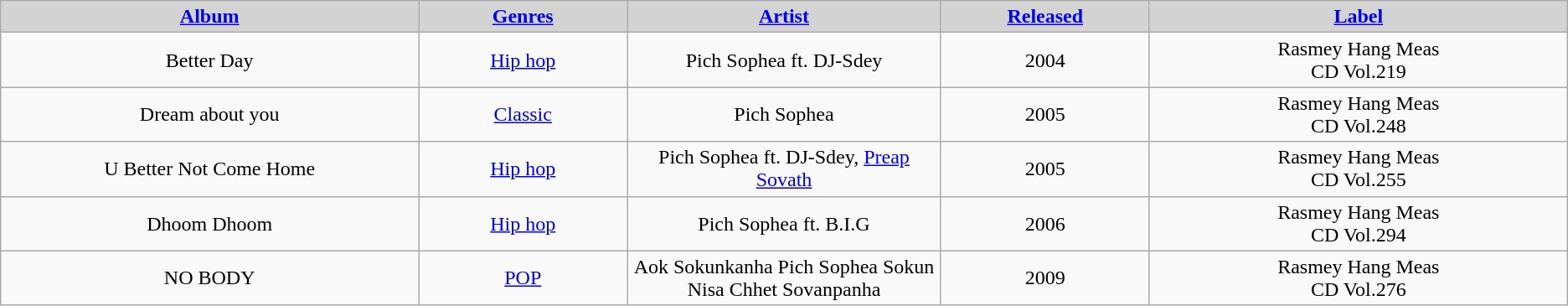<table class="wikitable">
<tr>
<th style="background-color:#D3D3D3" width=20%><a href='#'>Album</a></th>
<th style="background-color:#D3D3D3" width=10%><a href='#'>Genres</a></th>
<th style="background-color:#D3D3D3" width=15%><a href='#'>Artist</a></th>
<th style="background-color:#D3D3D3" width=10%><a href='#'>Released</a></th>
<th style="background-color:#D3D3D3" width=20%><a href='#'>Label</a></th>
</tr>
<tr>
<td align="center">Better Day</td>
<td align="center"><a href='#'>Hip hop</a></td>
<td align="center">Pich Sophea ft. DJ-Sdey</td>
<td align="center">2004</td>
<td align="center">Rasmey Hang Meas<br>CD Vol.219</td>
</tr>
<tr>
<td align="center">Dream about you</td>
<td align="center"><a href='#'>Classic</a></td>
<td align="center">Pich Sophea</td>
<td align="center">2005</td>
<td align="center">Rasmey Hang Meas<br>CD Vol.248</td>
</tr>
<tr>
<td align="center">U Better Not Come Home</td>
<td align="center"><a href='#'>Hip hop</a></td>
<td align="center">Pich Sophea ft. DJ-Sdey, <a href='#'>Preap Sovath</a></td>
<td align="center">2005</td>
<td align="center">Rasmey Hang Meas<br>CD Vol.255</td>
</tr>
<tr>
<td align="center">Dhoom Dhoom</td>
<td align="center"><a href='#'>Hip hop</a></td>
<td align="center">Pich Sophea ft. B.I.G</td>
<td align="center">2006</td>
<td align="center">Rasmey Hang Meas<br>CD Vol.294</td>
</tr>
<tr>
<td align="center">NO BODY</td>
<td align="center"><a href='#'>POP</a></td>
<td align="center">Aok Sokunkanha Pich Sophea Sokun Nisa Chhet Sovanpanha</td>
<td align="center">2009</td>
<td align="center">Rasmey Hang Meas<br>CD Vol.276</td>
</tr>
</table>
